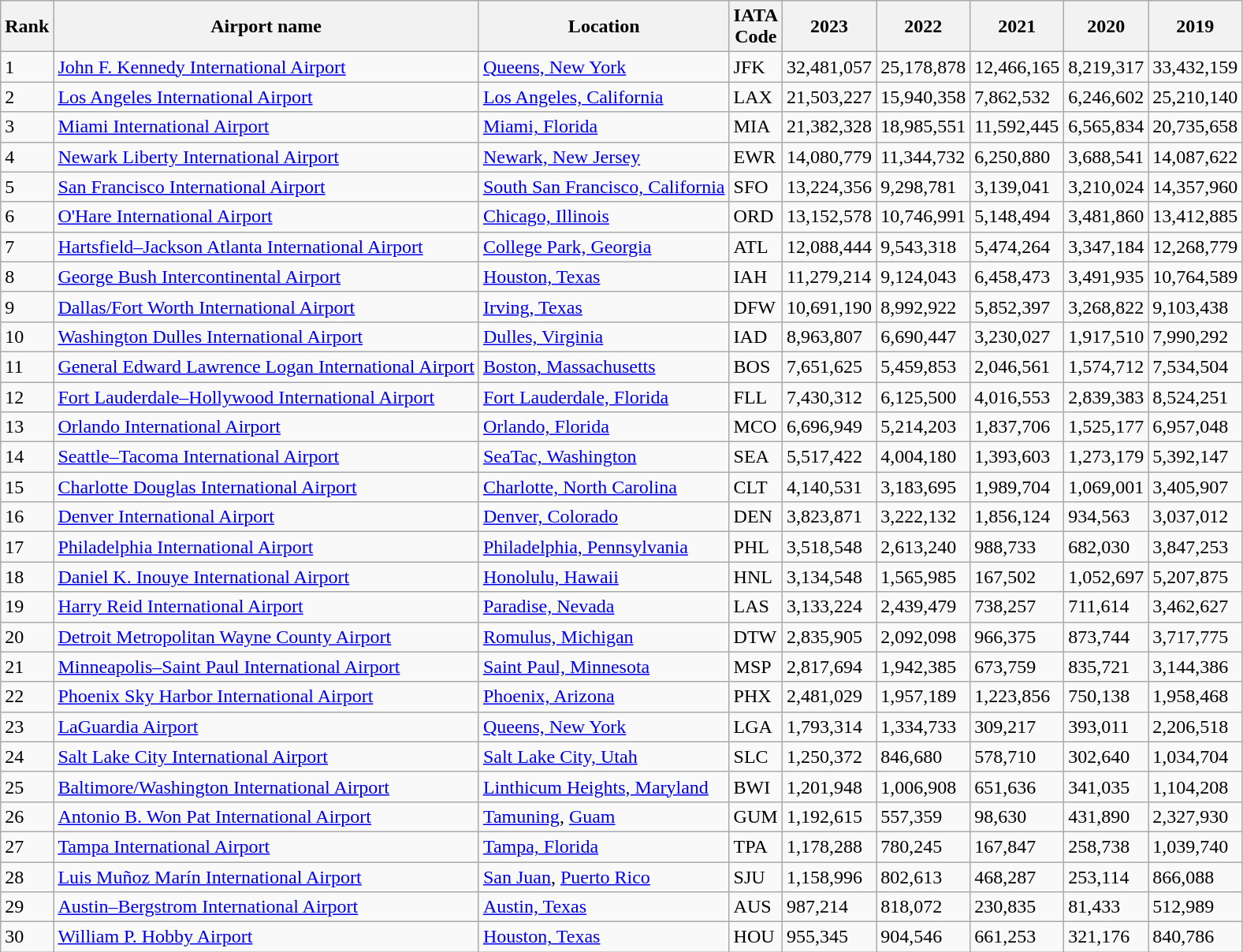<table class="wikitable sortable">
<tr>
<th>Rank</th>
<th>Airport name</th>
<th>Location</th>
<th>IATA <br>Code</th>
<th>2023</th>
<th>2022</th>
<th>2021</th>
<th>2020</th>
<th>2019</th>
</tr>
<tr>
<td>1</td>
<td><a href='#'>John F. Kennedy International Airport</a></td>
<td><a href='#'>Queens, New York</a></td>
<td>JFK</td>
<td>32,481,057</td>
<td>25,178,878</td>
<td>12,466,165</td>
<td>8,219,317</td>
<td>33,432,159</td>
</tr>
<tr>
<td>2</td>
<td><a href='#'>Los Angeles International Airport</a></td>
<td><a href='#'>Los Angeles, California</a></td>
<td>LAX</td>
<td>21,503,227</td>
<td>15,940,358</td>
<td>7,862,532</td>
<td>6,246,602</td>
<td>25,210,140</td>
</tr>
<tr>
<td>3</td>
<td><a href='#'>Miami International Airport</a></td>
<td><a href='#'>Miami, Florida</a></td>
<td>MIA</td>
<td>21,382,328</td>
<td>18,985,551</td>
<td>11,592,445</td>
<td>6,565,834</td>
<td>20,735,658</td>
</tr>
<tr>
<td>4</td>
<td><a href='#'>Newark Liberty International Airport</a></td>
<td><a href='#'>Newark, New Jersey</a></td>
<td>EWR</td>
<td>14,080,779</td>
<td>11,344,732</td>
<td>6,250,880</td>
<td>3,688,541</td>
<td>14,087,622</td>
</tr>
<tr>
<td>5</td>
<td><a href='#'>San Francisco International Airport</a></td>
<td><a href='#'>South San Francisco, California</a></td>
<td>SFO</td>
<td>13,224,356</td>
<td>9,298,781</td>
<td>3,139,041</td>
<td>3,210,024</td>
<td>14,357,960</td>
</tr>
<tr>
<td>6</td>
<td><a href='#'>O'Hare International Airport</a></td>
<td><a href='#'>Chicago, Illinois</a></td>
<td>ORD</td>
<td>13,152,578</td>
<td>10,746,991</td>
<td>5,148,494</td>
<td>3,481,860</td>
<td>13,412,885</td>
</tr>
<tr>
<td>7</td>
<td><a href='#'>Hartsfield–Jackson Atlanta International Airport</a></td>
<td><a href='#'>College Park, Georgia</a></td>
<td>ATL</td>
<td>12,088,444</td>
<td>9,543,318</td>
<td>5,474,264</td>
<td>3,347,184</td>
<td>12,268,779</td>
</tr>
<tr>
<td>8</td>
<td><a href='#'>George Bush Intercontinental Airport</a></td>
<td><a href='#'>Houston, Texas</a></td>
<td>IAH</td>
<td>11,279,214</td>
<td>9,124,043</td>
<td>6,458,473</td>
<td>3,491,935</td>
<td>10,764,589</td>
</tr>
<tr>
<td>9</td>
<td><a href='#'>Dallas/Fort Worth International Airport</a></td>
<td><a href='#'>Irving, Texas</a></td>
<td>DFW</td>
<td>10,691,190</td>
<td>8,992,922</td>
<td>5,852,397</td>
<td>3,268,822</td>
<td>9,103,438</td>
</tr>
<tr>
<td>10</td>
<td><a href='#'>Washington Dulles International Airport</a></td>
<td><a href='#'>Dulles, Virginia</a></td>
<td>IAD</td>
<td>8,963,807</td>
<td>6,690,447</td>
<td>3,230,027</td>
<td>1,917,510</td>
<td>7,990,292</td>
</tr>
<tr>
<td>11</td>
<td><a href='#'>General Edward Lawrence Logan International Airport</a></td>
<td><a href='#'>Boston, Massachusetts</a></td>
<td>BOS</td>
<td>7,651,625</td>
<td>5,459,853</td>
<td>2,046,561</td>
<td>1,574,712</td>
<td>7,534,504</td>
</tr>
<tr>
<td>12</td>
<td><a href='#'>Fort Lauderdale–Hollywood International Airport</a></td>
<td><a href='#'>Fort Lauderdale, Florida</a></td>
<td>FLL</td>
<td>7,430,312</td>
<td>6,125,500</td>
<td>4,016,553</td>
<td>2,839,383</td>
<td>8,524,251</td>
</tr>
<tr>
<td>13</td>
<td><a href='#'>Orlando International Airport</a></td>
<td><a href='#'>Orlando, Florida</a></td>
<td>MCO</td>
<td>6,696,949</td>
<td>5,214,203</td>
<td>1,837,706</td>
<td>1,525,177</td>
<td>6,957,048</td>
</tr>
<tr>
<td>14</td>
<td><a href='#'>Seattle–Tacoma International Airport</a></td>
<td><a href='#'>SeaTac, Washington</a></td>
<td>SEA</td>
<td>5,517,422</td>
<td>4,004,180</td>
<td>1,393,603</td>
<td>1,273,179</td>
<td>5,392,147</td>
</tr>
<tr>
<td>15</td>
<td><a href='#'>Charlotte Douglas International Airport</a></td>
<td><a href='#'>Charlotte, North Carolina</a></td>
<td>CLT</td>
<td>4,140,531</td>
<td>3,183,695</td>
<td>1,989,704</td>
<td>1,069,001</td>
<td>3,405,907</td>
</tr>
<tr>
<td>16</td>
<td><a href='#'>Denver International Airport</a></td>
<td><a href='#'>Denver, Colorado</a></td>
<td>DEN</td>
<td>3,823,871</td>
<td>3,222,132</td>
<td>1,856,124</td>
<td>934,563</td>
<td>3,037,012</td>
</tr>
<tr>
<td>17</td>
<td><a href='#'>Philadelphia International Airport</a></td>
<td><a href='#'>Philadelphia, Pennsylvania</a></td>
<td>PHL</td>
<td>3,518,548</td>
<td>2,613,240</td>
<td>988,733</td>
<td>682,030</td>
<td>3,847,253</td>
</tr>
<tr>
<td>18</td>
<td><a href='#'>Daniel K. Inouye International Airport</a></td>
<td><a href='#'>Honolulu, Hawaii</a></td>
<td>HNL</td>
<td>3,134,548</td>
<td>1,565,985</td>
<td>167,502</td>
<td>1,052,697</td>
<td>5,207,875</td>
</tr>
<tr>
<td>19</td>
<td><a href='#'>Harry Reid International Airport</a></td>
<td><a href='#'>Paradise, Nevada</a></td>
<td>LAS</td>
<td>3,133,224</td>
<td>2,439,479</td>
<td>738,257</td>
<td>711,614</td>
<td>3,462,627</td>
</tr>
<tr>
<td>20</td>
<td><a href='#'>Detroit Metropolitan Wayne County Airport</a></td>
<td><a href='#'>Romulus, Michigan</a></td>
<td>DTW</td>
<td>2,835,905</td>
<td>2,092,098</td>
<td>966,375</td>
<td>873,744</td>
<td>3,717,775</td>
</tr>
<tr>
<td>21</td>
<td><a href='#'>Minneapolis–Saint Paul International Airport</a></td>
<td><a href='#'>Saint Paul, Minnesota</a></td>
<td>MSP</td>
<td>2,817,694</td>
<td>1,942,385</td>
<td>673,759</td>
<td>835,721</td>
<td>3,144,386</td>
</tr>
<tr>
<td>22</td>
<td><a href='#'>Phoenix Sky Harbor International Airport</a></td>
<td><a href='#'>Phoenix, Arizona</a></td>
<td>PHX</td>
<td>2,481,029</td>
<td>1,957,189</td>
<td>1,223,856</td>
<td>750,138</td>
<td>1,958,468</td>
</tr>
<tr>
<td>23</td>
<td><a href='#'>LaGuardia Airport</a></td>
<td><a href='#'>Queens, New York</a></td>
<td>LGA</td>
<td>1,793,314</td>
<td>1,334,733</td>
<td>309,217</td>
<td>393,011</td>
<td>2,206,518</td>
</tr>
<tr>
<td>24</td>
<td><a href='#'>Salt Lake City International Airport</a></td>
<td><a href='#'>Salt Lake City, Utah</a></td>
<td>SLC</td>
<td>1,250,372</td>
<td>846,680</td>
<td>578,710</td>
<td>302,640</td>
<td>1,034,704</td>
</tr>
<tr>
<td>25</td>
<td><a href='#'>Baltimore/Washington International Airport</a></td>
<td><a href='#'>Linthicum Heights, Maryland</a></td>
<td>BWI</td>
<td>1,201,948</td>
<td>1,006,908</td>
<td>651,636</td>
<td>341,035</td>
<td>1,104,208</td>
</tr>
<tr>
<td>26</td>
<td><a href='#'>Antonio B. Won Pat International Airport</a></td>
<td><a href='#'>Tamuning</a>, <a href='#'>Guam</a></td>
<td>GUM</td>
<td>1,192,615</td>
<td>557,359</td>
<td>98,630</td>
<td>431,890</td>
<td>2,327,930</td>
</tr>
<tr>
<td>27</td>
<td><a href='#'>Tampa International Airport</a></td>
<td><a href='#'>Tampa, Florida</a></td>
<td>TPA</td>
<td>1,178,288</td>
<td>780,245</td>
<td>167,847</td>
<td>258,738</td>
<td>1,039,740</td>
</tr>
<tr>
<td>28</td>
<td><a href='#'>Luis Muñoz Marín International Airport</a></td>
<td><a href='#'>San Juan</a>, <a href='#'>Puerto Rico</a></td>
<td>SJU</td>
<td>1,158,996</td>
<td>802,613</td>
<td>468,287</td>
<td>253,114</td>
<td>866,088</td>
</tr>
<tr>
<td>29</td>
<td><a href='#'>Austin–Bergstrom International Airport</a></td>
<td><a href='#'>Austin, Texas</a></td>
<td>AUS</td>
<td>987,214</td>
<td>818,072</td>
<td>230,835</td>
<td>81,433</td>
<td>512,989</td>
</tr>
<tr>
<td>30</td>
<td><a href='#'>William P. Hobby Airport</a></td>
<td><a href='#'>Houston, Texas</a></td>
<td>HOU</td>
<td>955,345</td>
<td>904,546</td>
<td>661,253</td>
<td>321,176</td>
<td>840,786</td>
</tr>
</table>
